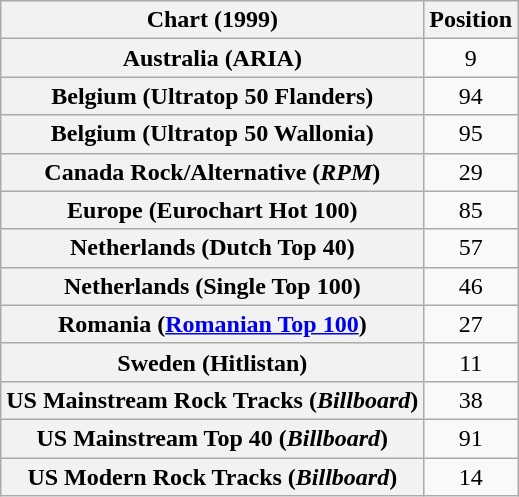<table class="wikitable sortable plainrowheaders" style="text-align:center">
<tr>
<th>Chart (1999)</th>
<th>Position</th>
</tr>
<tr>
<th scope="row">Australia (ARIA)</th>
<td>9</td>
</tr>
<tr>
<th scope="row">Belgium (Ultratop 50 Flanders)</th>
<td>94</td>
</tr>
<tr>
<th scope="row">Belgium (Ultratop 50 Wallonia)</th>
<td>95</td>
</tr>
<tr>
<th scope="row">Canada Rock/Alternative (<em>RPM</em>)</th>
<td>29</td>
</tr>
<tr>
<th scope="row">Europe (Eurochart Hot 100)</th>
<td>85</td>
</tr>
<tr>
<th scope="row">Netherlands (Dutch Top 40)</th>
<td>57</td>
</tr>
<tr>
<th scope="row">Netherlands (Single Top 100)</th>
<td>46</td>
</tr>
<tr>
<th scope="row">Romania (<a href='#'>Romanian Top 100</a>)</th>
<td>27</td>
</tr>
<tr>
<th scope="row">Sweden (Hitlistan)</th>
<td>11</td>
</tr>
<tr>
<th scope="row">US Mainstream Rock Tracks (<em>Billboard</em>)</th>
<td>38</td>
</tr>
<tr>
<th scope="row">US Mainstream Top 40 (<em>Billboard</em>)</th>
<td>91</td>
</tr>
<tr>
<th scope="row">US Modern Rock Tracks (<em>Billboard</em>)</th>
<td>14</td>
</tr>
</table>
